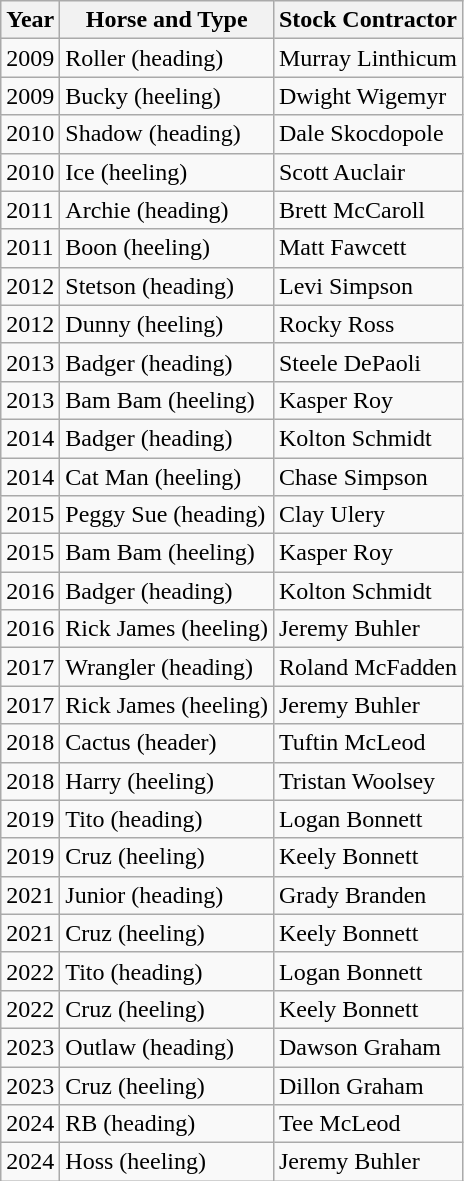<table class="wikitable">
<tr>
<th>Year</th>
<th>Horse and Type</th>
<th>Stock Contractor</th>
</tr>
<tr>
<td>2009</td>
<td>Roller (heading)</td>
<td>Murray Linthicum</td>
</tr>
<tr>
<td>2009</td>
<td>Bucky (heeling)</td>
<td>Dwight Wigemyr</td>
</tr>
<tr>
<td>2010</td>
<td>Shadow (heading)</td>
<td>Dale Skocdopole</td>
</tr>
<tr>
<td>2010</td>
<td>Ice (heeling)</td>
<td>Scott Auclair</td>
</tr>
<tr>
<td>2011</td>
<td>Archie (heading)</td>
<td>Brett McCaroll</td>
</tr>
<tr>
<td>2011</td>
<td>Boon (heeling)</td>
<td>Matt Fawcett</td>
</tr>
<tr>
<td>2012</td>
<td>Stetson (heading)</td>
<td>Levi Simpson</td>
</tr>
<tr>
<td>2012</td>
<td>Dunny (heeling)</td>
<td>Rocky Ross</td>
</tr>
<tr>
<td>2013</td>
<td>Badger (heading)</td>
<td>Steele DePaoli</td>
</tr>
<tr>
<td>2013</td>
<td>Bam Bam (heeling)</td>
<td>Kasper Roy</td>
</tr>
<tr>
<td>2014</td>
<td>Badger (heading)</td>
<td>Kolton Schmidt</td>
</tr>
<tr>
<td>2014</td>
<td>Cat Man (heeling)</td>
<td>Chase Simpson</td>
</tr>
<tr>
<td>2015</td>
<td>Peggy Sue (heading)</td>
<td>Clay Ulery</td>
</tr>
<tr>
<td>2015</td>
<td>Bam Bam (heeling)</td>
<td>Kasper Roy</td>
</tr>
<tr>
<td>2016</td>
<td>Badger (heading)</td>
<td>Kolton Schmidt</td>
</tr>
<tr>
<td>2016</td>
<td>Rick James (heeling)</td>
<td>Jeremy Buhler</td>
</tr>
<tr>
<td>2017</td>
<td>Wrangler (heading)</td>
<td>Roland McFadden</td>
</tr>
<tr>
<td>2017</td>
<td>Rick James (heeling)</td>
<td>Jeremy Buhler</td>
</tr>
<tr>
<td>2018</td>
<td>Cactus (header)</td>
<td>Tuftin McLeod</td>
</tr>
<tr>
<td>2018</td>
<td>Harry (heeling)</td>
<td>Tristan Woolsey</td>
</tr>
<tr>
<td>2019</td>
<td>Tito (heading)</td>
<td>Logan Bonnett</td>
</tr>
<tr>
<td>2019</td>
<td>Cruz (heeling)</td>
<td>Keely Bonnett</td>
</tr>
<tr>
<td>2021</td>
<td>Junior (heading)</td>
<td>Grady Branden</td>
</tr>
<tr>
<td>2021</td>
<td>Cruz (heeling)</td>
<td>Keely Bonnett</td>
</tr>
<tr>
<td>2022</td>
<td>Tito (heading)</td>
<td>Logan Bonnett</td>
</tr>
<tr>
<td>2022</td>
<td>Cruz (heeling)</td>
<td>Keely Bonnett</td>
</tr>
<tr>
<td>2023</td>
<td>Outlaw (heading)</td>
<td>Dawson Graham</td>
</tr>
<tr>
<td>2023</td>
<td>Cruz (heeling)</td>
<td>Dillon Graham</td>
</tr>
<tr>
<td>2024</td>
<td>RB (heading)</td>
<td>Tee McLeod</td>
</tr>
<tr>
<td>2024</td>
<td>Hoss (heeling)</td>
<td>Jeremy Buhler</td>
</tr>
</table>
